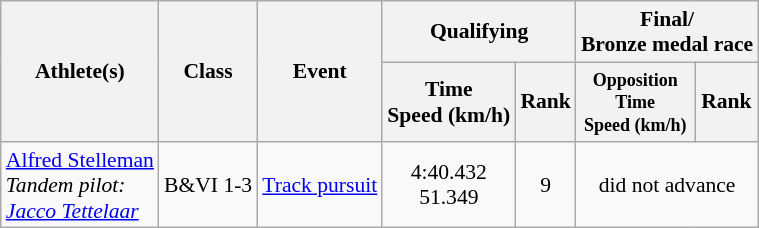<table class=wikitable style="font-size:90%">
<tr>
<th rowspan="2">Athlete(s)</th>
<th rowspan="2">Class</th>
<th rowspan="2">Event</th>
<th colspan="2">Qualifying</th>
<th colspan="2">Final/<br>Bronze medal race</th>
</tr>
<tr>
<th>Time<br>Speed (km/h)</th>
<th>Rank</th>
<th style="line-height:1em"><small>Opposition<br>Time<br>Speed (km/h)</small></th>
<th>Rank</th>
</tr>
<tr>
<td><a href='#'>Alfred Stelleman</a><br><em>Tandem pilot:<br><a href='#'>Jacco Tettelaar</a></em></td>
<td align="center">B&VI 1-3</td>
<td><a href='#'>Track pursuit</a></td>
<td align="center">4:40.432<br>51.349</td>
<td align="center">9</td>
<td align="center" colspan="2">did not advance</td>
</tr>
</table>
